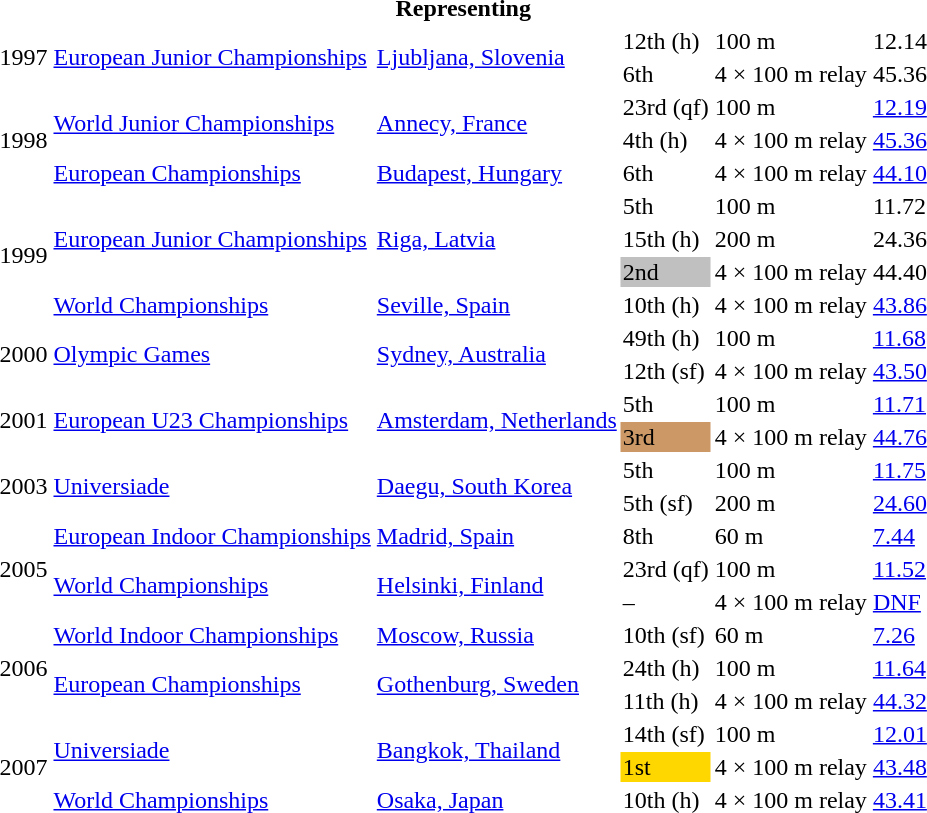<table>
<tr>
<th colspan="6">Representing </th>
</tr>
<tr>
<td rowspan=2>1997</td>
<td rowspan=2><a href='#'>European Junior Championships</a></td>
<td rowspan=2><a href='#'>Ljubljana, Slovenia</a></td>
<td>12th (h)</td>
<td>100 m</td>
<td>12.14</td>
</tr>
<tr>
<td>6th</td>
<td>4 × 100 m relay</td>
<td>45.36</td>
</tr>
<tr>
<td rowspan=3>1998</td>
<td rowspan=2><a href='#'>World Junior Championships</a></td>
<td rowspan=2><a href='#'>Annecy, France</a></td>
<td>23rd (qf)</td>
<td>100 m</td>
<td><a href='#'>12.19</a></td>
</tr>
<tr>
<td>4th (h)</td>
<td>4 × 100 m relay</td>
<td><a href='#'>45.36</a></td>
</tr>
<tr>
<td><a href='#'>European Championships</a></td>
<td><a href='#'>Budapest, Hungary</a></td>
<td>6th</td>
<td>4 × 100 m relay</td>
<td><a href='#'>44.10</a></td>
</tr>
<tr>
<td rowspan=4>1999</td>
<td rowspan=3><a href='#'>European Junior Championships</a></td>
<td rowspan=3><a href='#'>Riga, Latvia</a></td>
<td>5th</td>
<td>100 m</td>
<td>11.72</td>
</tr>
<tr>
<td>15th (h)</td>
<td>200 m</td>
<td>24.36</td>
</tr>
<tr>
<td bgcolor=silver>2nd</td>
<td>4 × 100 m relay</td>
<td>44.40</td>
</tr>
<tr>
<td><a href='#'>World Championships</a></td>
<td><a href='#'>Seville, Spain</a></td>
<td>10th (h)</td>
<td>4 × 100 m relay</td>
<td><a href='#'>43.86</a></td>
</tr>
<tr>
<td rowspan=2>2000</td>
<td rowspan=2><a href='#'>Olympic Games</a></td>
<td rowspan=2><a href='#'>Sydney, Australia</a></td>
<td>49th (h)</td>
<td>100 m</td>
<td><a href='#'>11.68</a></td>
</tr>
<tr>
<td>12th (sf)</td>
<td>4 × 100 m relay</td>
<td><a href='#'>43.50</a></td>
</tr>
<tr>
<td rowspan=2>2001</td>
<td rowspan=2><a href='#'>European U23 Championships</a></td>
<td rowspan=2><a href='#'>Amsterdam, Netherlands</a></td>
<td>5th</td>
<td>100 m</td>
<td><a href='#'>11.71</a></td>
</tr>
<tr>
<td bgcolor=cc9966>3rd</td>
<td>4 × 100 m relay</td>
<td><a href='#'>44.76</a></td>
</tr>
<tr>
<td rowspan=2>2003</td>
<td rowspan=2><a href='#'>Universiade</a></td>
<td rowspan=2><a href='#'>Daegu, South Korea</a></td>
<td>5th</td>
<td>100 m</td>
<td><a href='#'>11.75</a></td>
</tr>
<tr>
<td>5th (sf)</td>
<td>200 m</td>
<td><a href='#'>24.60</a></td>
</tr>
<tr>
<td rowspan=3>2005</td>
<td><a href='#'>European Indoor Championships</a></td>
<td><a href='#'>Madrid, Spain</a></td>
<td>8th</td>
<td>60 m</td>
<td><a href='#'>7.44</a></td>
</tr>
<tr>
<td rowspan=2><a href='#'>World Championships</a></td>
<td rowspan=2><a href='#'>Helsinki, Finland</a></td>
<td>23rd (qf)</td>
<td>100 m</td>
<td><a href='#'>11.52</a></td>
</tr>
<tr>
<td>–</td>
<td>4 × 100 m relay</td>
<td><a href='#'>DNF</a></td>
</tr>
<tr>
<td rowspan=3>2006</td>
<td><a href='#'>World Indoor Championships</a></td>
<td><a href='#'>Moscow, Russia</a></td>
<td>10th (sf)</td>
<td>60 m</td>
<td><a href='#'>7.26</a></td>
</tr>
<tr>
<td rowspan=2><a href='#'>European Championships</a></td>
<td rowspan=2><a href='#'>Gothenburg, Sweden</a></td>
<td>24th (h)</td>
<td>100 m</td>
<td><a href='#'>11.64</a></td>
</tr>
<tr>
<td>11th (h)</td>
<td>4 × 100 m relay</td>
<td><a href='#'>44.32</a></td>
</tr>
<tr>
<td rowspan=3>2007</td>
<td rowspan=2><a href='#'>Universiade</a></td>
<td rowspan=2><a href='#'>Bangkok, Thailand</a></td>
<td>14th (sf)</td>
<td>100 m</td>
<td><a href='#'>12.01</a></td>
</tr>
<tr>
<td bgcolor=gold>1st</td>
<td>4 × 100 m relay</td>
<td><a href='#'>43.48</a></td>
</tr>
<tr>
<td><a href='#'>World Championships</a></td>
<td><a href='#'>Osaka, Japan</a></td>
<td>10th (h)</td>
<td>4 × 100 m relay</td>
<td><a href='#'>43.41</a></td>
</tr>
</table>
